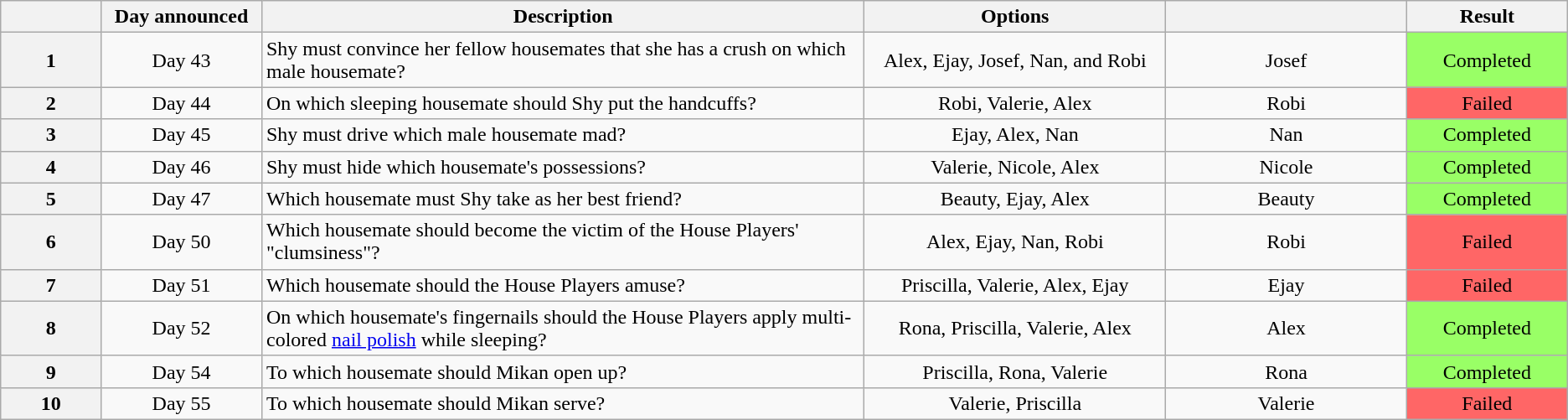<table class="wikitable">
<tr>
<th style="width: 5%;"></th>
<th style="width: 8%;">Day announced</th>
<th style="width: 30%;">Description</th>
<th style="width: 15%;">Options</th>
<th style="width: 12%;"></th>
<th style="width: 8%;">Result</th>
</tr>
<tr>
<th>1</th>
<td align="center">Day 43<br></td>
<td>Shy must convince her fellow housemates that she has a crush on which male housemate?</td>
<td align="center">Alex, Ejay, Josef, Nan, and Robi</td>
<td align="center">Josef</td>
<td bgcolor=99ff66 align="center">Completed</td>
</tr>
<tr>
<th>2</th>
<td align="center">Day 44<br></td>
<td>On which sleeping housemate should Shy put the handcuffs?</td>
<td align="center">Robi, Valerie, Alex</td>
<td align="center">Robi</td>
<td bgcolor=FF6666 align="center">Failed</td>
</tr>
<tr>
<th>3</th>
<td align="center">Day 45<br></td>
<td>Shy must drive which male housemate mad?</td>
<td align="center">Ejay, Alex, Nan</td>
<td align="center">Nan</td>
<td bgcolor=99FF66 align="center">Completed</td>
</tr>
<tr>
<th>4</th>
<td align="center">Day 46<br></td>
<td>Shy must hide which housemate's possessions?</td>
<td align="center">Valerie, Nicole, Alex</td>
<td align="center">Nicole</td>
<td bgcolor=99ff66 align="center">Completed</td>
</tr>
<tr>
<th>5</th>
<td align="center">Day 47<br></td>
<td>Which housemate must Shy take as her best friend?</td>
<td align="center">Beauty, Ejay, Alex</td>
<td align="center">Beauty</td>
<td bgcolor=99ff66 align="center">Completed</td>
</tr>
<tr>
<th>6</th>
<td align="center">Day 50<br></td>
<td>Which housemate should become the victim of the House Players' "clumsiness"?</td>
<td align="center">Alex, Ejay, Nan, Robi</td>
<td align="center">Robi</td>
<td bgcolor=FF6666 align="center">Failed</td>
</tr>
<tr>
<th>7</th>
<td align="center">Day 51<br></td>
<td>Which housemate should the House Players amuse?</td>
<td align="center">Priscilla, Valerie, Alex, Ejay</td>
<td align="center">Ejay</td>
<td bgcolor=ff6666 align="center">Failed</td>
</tr>
<tr>
<th>8</th>
<td align="center">Day 52<br></td>
<td>On which housemate's fingernails should the House Players apply multi-colored <a href='#'>nail polish</a> while sleeping?</td>
<td align="center">Rona, Priscilla, Valerie, Alex</td>
<td align="center">Alex</td>
<td bgcolor=99ff66 align="center">Completed</td>
</tr>
<tr>
<th>9</th>
<td align="center">Day 54<br></td>
<td>To which housemate should Mikan open up?</td>
<td align="center">Priscilla, Rona, Valerie</td>
<td align="center">Rona</td>
<td bgcolor=99ff66 align="center">Completed</td>
</tr>
<tr>
<th>10</th>
<td align="center">Day 55<br></td>
<td>To which housemate should Mikan serve?</td>
<td align="center">Valerie, Priscilla</td>
<td align="center">Valerie</td>
<td bgcolor=ff6666 align="center">Failed</td>
</tr>
</table>
